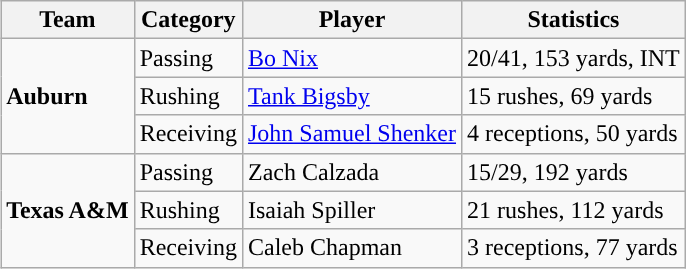<table class="wikitable" style="float: right;">
<tr>
<th>Team</th>
<th>Category</th>
<th>Player</th>
<th>Statistics</th>
</tr>
<tr>
<td rowspan=3><strong>Auburn</strong></td>
<td>Passing</td>
<td><a href='#'>Bo Nix</a></td>
<td>20/41, 153 yards, INT</td>
</tr>
<tr>
<td>Rushing</td>
<td><a href='#'>Tank Bigsby</a></td>
<td>15 rushes, 69 yards</td>
</tr>
<tr>
<td>Receiving</td>
<td><a href='#'>John Samuel Shenker</a></td>
<td>4 receptions, 50 yards</td>
</tr>
<tr>
<td rowspan=3><strong>Texas A&M</strong></td>
<td>Passing</td>
<td>Zach Calzada</td>
<td>15/29, 192 yards</td>
</tr>
<tr>
<td>Rushing</td>
<td>Isaiah Spiller</td>
<td>21 rushes, 112 yards</td>
</tr>
<tr>
<td>Receiving</td>
<td>Caleb Chapman</td>
<td>3 receptions, 77 yards</td>
</tr>
</table>
